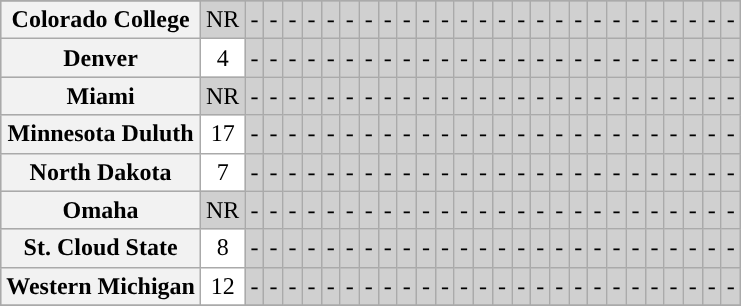<table class="wikitable sortable" style="text-align: center;">
<tr>
</tr>
<tr bgcolor=d0d0d0>
<th>Colorado College</th>
<td>NR</td>
<td>-</td>
<td>-</td>
<td>-</td>
<td>-</td>
<td>-</td>
<td>-</td>
<td>-</td>
<td>-</td>
<td>-</td>
<td>-</td>
<td>-</td>
<td>-</td>
<td>-</td>
<td>-</td>
<td>-</td>
<td>-</td>
<td>-</td>
<td>-</td>
<td>-</td>
<td>-</td>
<td>-</td>
<td>-</td>
<td>-</td>
<td>-</td>
<td>-</td>
<td>-</td>
</tr>
<tr bgcolor=d0d0d0>
<th>Denver</th>
<td bgcolor=ffffff>4</td>
<td>-</td>
<td>-</td>
<td>-</td>
<td>-</td>
<td>-</td>
<td>-</td>
<td>-</td>
<td>-</td>
<td>-</td>
<td>-</td>
<td>-</td>
<td>-</td>
<td>-</td>
<td>-</td>
<td>-</td>
<td>-</td>
<td>-</td>
<td>-</td>
<td>-</td>
<td>-</td>
<td>-</td>
<td>-</td>
<td>-</td>
<td>-</td>
<td>-</td>
<td>-</td>
</tr>
<tr bgcolor=d0d0d0>
<th>Miami</th>
<td>NR</td>
<td>-</td>
<td>-</td>
<td>-</td>
<td>-</td>
<td>-</td>
<td>-</td>
<td>-</td>
<td>-</td>
<td>-</td>
<td>-</td>
<td>-</td>
<td>-</td>
<td>-</td>
<td>-</td>
<td>-</td>
<td>-</td>
<td>-</td>
<td>-</td>
<td>-</td>
<td>-</td>
<td>-</td>
<td>-</td>
<td>-</td>
<td>-</td>
<td>-</td>
<td>-</td>
</tr>
<tr bgcolor=d0d0d0>
<th>Minnesota Duluth</th>
<td bgcolor=ffffff>17</td>
<td>-</td>
<td>-</td>
<td>-</td>
<td>-</td>
<td>-</td>
<td>-</td>
<td>-</td>
<td>-</td>
<td>-</td>
<td>-</td>
<td>-</td>
<td>-</td>
<td>-</td>
<td>-</td>
<td>-</td>
<td>-</td>
<td>-</td>
<td>-</td>
<td>-</td>
<td>-</td>
<td>-</td>
<td>-</td>
<td>-</td>
<td>-</td>
<td>-</td>
<td>-</td>
</tr>
<tr bgcolor=d0d0d0>
<th>North Dakota</th>
<td bgcolor=ffffff>7</td>
<td>-</td>
<td>-</td>
<td>-</td>
<td>-</td>
<td>-</td>
<td>-</td>
<td>-</td>
<td>-</td>
<td>-</td>
<td>-</td>
<td>-</td>
<td>-</td>
<td>-</td>
<td>-</td>
<td>-</td>
<td>-</td>
<td>-</td>
<td>-</td>
<td>-</td>
<td>-</td>
<td>-</td>
<td>-</td>
<td>-</td>
<td>-</td>
<td>-</td>
<td>-</td>
</tr>
<tr bgcolor=d0d0d0>
<th>Omaha</th>
<td>NR</td>
<td>-</td>
<td>-</td>
<td>-</td>
<td>-</td>
<td>-</td>
<td>-</td>
<td>-</td>
<td>-</td>
<td>-</td>
<td>-</td>
<td>-</td>
<td>-</td>
<td>-</td>
<td>-</td>
<td>-</td>
<td>-</td>
<td>-</td>
<td>-</td>
<td>-</td>
<td>-</td>
<td>-</td>
<td>-</td>
<td>-</td>
<td>-</td>
<td>-</td>
<td>-</td>
</tr>
<tr bgcolor=d0d0d0>
<th>St. Cloud State</th>
<td bgcolor=ffffff>8</td>
<td>-</td>
<td>-</td>
<td>-</td>
<td>-</td>
<td>-</td>
<td>-</td>
<td>-</td>
<td>-</td>
<td>-</td>
<td>-</td>
<td>-</td>
<td>-</td>
<td>-</td>
<td>-</td>
<td>-</td>
<td>-</td>
<td>-</td>
<td>-</td>
<td>-</td>
<td>-</td>
<td>-</td>
<td>-</td>
<td>-</td>
<td>-</td>
<td>-</td>
<td>-</td>
</tr>
<tr bgcolor=d0d0d0>
<th>Western Michigan</th>
<td bgcolor=ffffff>12</td>
<td>-</td>
<td>-</td>
<td>-</td>
<td>-</td>
<td>-</td>
<td>-</td>
<td>-</td>
<td>-</td>
<td>-</td>
<td>-</td>
<td>-</td>
<td>-</td>
<td>-</td>
<td>-</td>
<td>-</td>
<td>-</td>
<td>-</td>
<td>-</td>
<td>-</td>
<td>-</td>
<td>-</td>
<td>-</td>
<td>-</td>
<td>-</td>
<td>-</td>
<td>-</td>
</tr>
<tr>
</tr>
</table>
